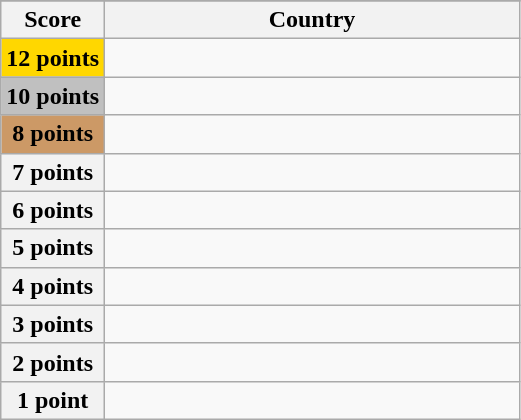<table class="wikitable">
<tr>
</tr>
<tr>
<th scope="col" width="20%">Score</th>
<th scope="col">Country</th>
</tr>
<tr>
<th scope="row" style="background:gold">12 points</th>
<td></td>
</tr>
<tr>
<th scope="row" style="background:silver">10 points</th>
<td></td>
</tr>
<tr>
<th scope="row" style="background:#CC9966">8 points</th>
<td></td>
</tr>
<tr>
<th scope="row">7 points</th>
<td></td>
</tr>
<tr>
<th scope="row">6 points</th>
<td></td>
</tr>
<tr>
<th scope="row">5 points</th>
<td></td>
</tr>
<tr>
<th scope="row">4 points</th>
<td></td>
</tr>
<tr>
<th scope="row">3 points</th>
<td></td>
</tr>
<tr>
<th scope="row">2 points</th>
<td></td>
</tr>
<tr>
<th scope="row">1 point</th>
<td></td>
</tr>
</table>
